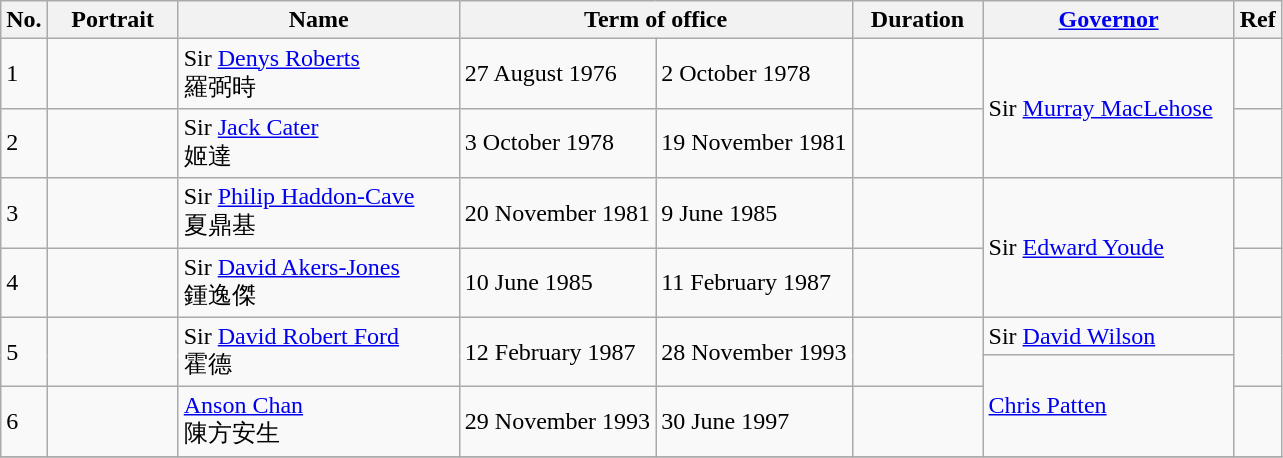<table class="wikitable"  style="text-align:left">
<tr>
<th width=10px>No.</th>
<th width=80px>Portrait</th>
<th width=180px>Name</th>
<th width=180px colspan=2>Term of office</th>
<th width=80px>Duration</th>
<th width=160px><a href='#'>Governor</a></th>
<th>Ref</th>
</tr>
<tr>
<td>1</td>
<td></td>
<td>Sir <a href='#'>Denys Roberts</a><br>羅弼時</td>
<td>27 August 1976</td>
<td>2 October 1978</td>
<td></td>
<td rowspan="3">Sir <a href='#'>Murray MacLehose</a><br></td>
<td></td>
</tr>
<tr>
<td>2</td>
<td></td>
<td>Sir <a href='#'>Jack Cater</a><br>姬達</td>
<td>3 October 1978</td>
<td>19 November 1981</td>
<td></td>
<td></td>
</tr>
<tr>
<td rowspan="2">3</td>
<td rowspan="2"></td>
<td rowspan="2">Sir <a href='#'>Philip Haddon-Cave</a><br>夏鼎基</td>
<td rowspan="2">20 November 1981</td>
<td rowspan="2">9 June 1985</td>
<td rowspan="2"></td>
<td rowspan="2"></td>
</tr>
<tr>
<td rowspan=2>Sir <a href='#'>Edward Youde</a><br></td>
</tr>
<tr>
<td>4</td>
<td></td>
<td>Sir <a href='#'>David Akers-Jones</a><br>鍾逸傑</td>
<td>10 June 1985</td>
<td>11 February 1987</td>
<td></td>
<td></td>
</tr>
<tr>
<td rowspan=2>5</td>
<td rowspan=2></td>
<td rowspan=2>Sir <a href='#'>David Robert Ford</a><br>霍德</td>
<td rowspan=2>12 February 1987</td>
<td rowspan=2>28 November 1993</td>
<td rowspan=2></td>
<td>Sir <a href='#'>David Wilson</a><br></td>
<td rowspan=2></td>
</tr>
<tr>
<td rowspan=2><a href='#'>Chris Patten</a><br></td>
</tr>
<tr>
<td>6</td>
<td></td>
<td><a href='#'>Anson Chan</a><br>陳方安生</td>
<td>29 November 1993</td>
<td>30 June 1997</td>
<td></td>
<td></td>
</tr>
<tr>
</tr>
</table>
